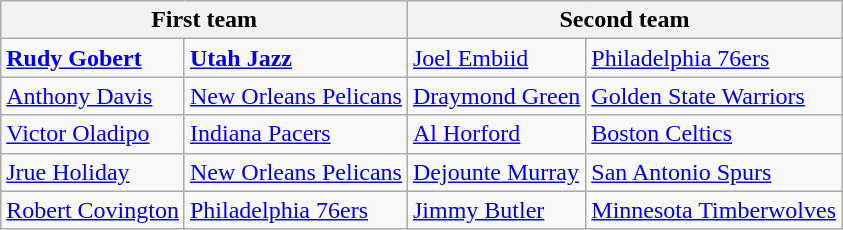<table class="wikitable">
<tr>
<th colspan="2"><strong>First team</strong></th>
<th colspan="2"><strong>Second team</strong></th>
</tr>
<tr>
<td><strong><a href='#'>Rudy Gobert</a></strong></td>
<td><strong><a href='#'>Utah Jazz</a></strong></td>
<td><a href='#'>Joel Embiid</a></td>
<td><a href='#'>Philadelphia 76ers</a></td>
</tr>
<tr>
<td><a href='#'>Anthony Davis</a></td>
<td><a href='#'>New Orleans Pelicans</a></td>
<td><a href='#'>Draymond Green</a></td>
<td><a href='#'>Golden State Warriors</a></td>
</tr>
<tr>
<td><a href='#'>Victor Oladipo</a></td>
<td><a href='#'>Indiana Pacers</a></td>
<td><a href='#'>Al Horford</a></td>
<td><a href='#'>Boston Celtics</a></td>
</tr>
<tr>
<td><a href='#'>Jrue Holiday</a></td>
<td><a href='#'>New Orleans Pelicans</a></td>
<td><a href='#'>Dejounte Murray</a></td>
<td><a href='#'>San Antonio Spurs</a></td>
</tr>
<tr>
<td><a href='#'>Robert Covington</a></td>
<td><a href='#'>Philadelphia 76ers</a></td>
<td><a href='#'>Jimmy Butler</a></td>
<td><a href='#'>Minnesota Timberwolves</a></td>
</tr>
</table>
